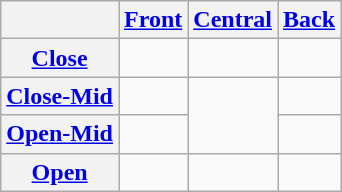<table class="wikitable" style="text-align:center">
<tr>
<th></th>
<th><a href='#'>Front</a></th>
<th><a href='#'>Central</a></th>
<th><a href='#'>Back</a></th>
</tr>
<tr>
<th><a href='#'>Close</a></th>
<td></td>
<td></td>
<td></td>
</tr>
<tr>
<th><a href='#'>Close-Mid</a></th>
<td></td>
<td rowspan="2"></td>
<td></td>
</tr>
<tr>
<th><a href='#'>Open-Mid</a></th>
<td></td>
<td></td>
</tr>
<tr>
<th><a href='#'>Open</a></th>
<td></td>
<td></td>
<td></td>
</tr>
</table>
